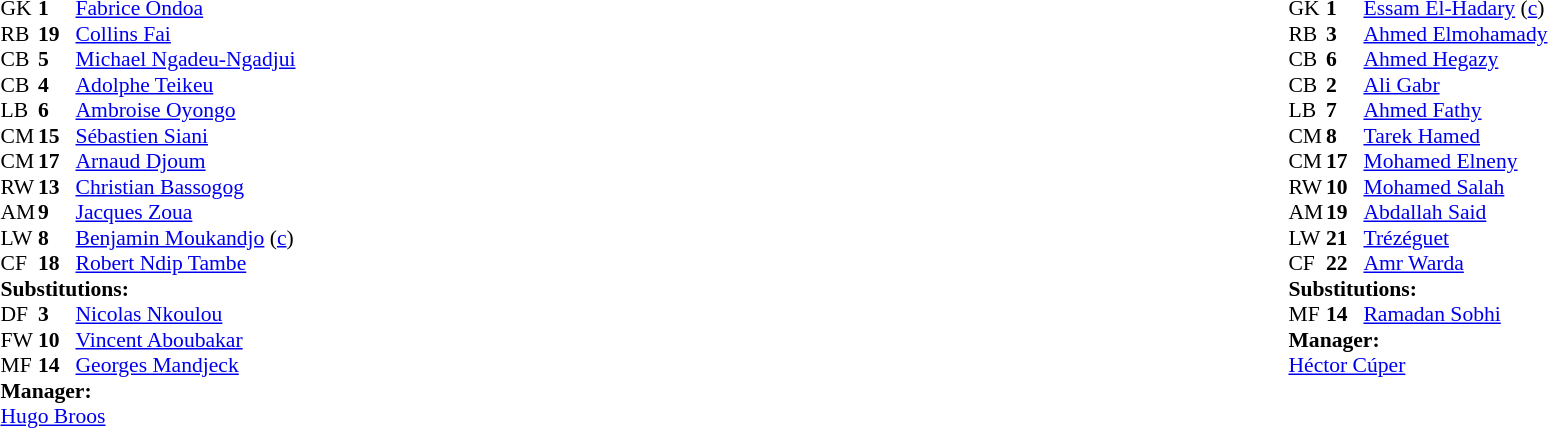<table width="100%">
<tr>
<td valign="top" width="40%"><br><table style="font-size:90%" cellspacing="0" cellpadding="0">
<tr>
<th width=25></th>
<th width=25></th>
</tr>
<tr>
<td>GK</td>
<td><strong>1</strong></td>
<td><a href='#'>Fabrice Ondoa</a></td>
</tr>
<tr>
<td>RB</td>
<td><strong>19</strong></td>
<td><a href='#'>Collins Fai</a></td>
<td></td>
</tr>
<tr>
<td>CB</td>
<td><strong>5</strong></td>
<td><a href='#'>Michael Ngadeu-Ngadjui</a></td>
</tr>
<tr>
<td>CB</td>
<td><strong>4</strong></td>
<td><a href='#'>Adolphe Teikeu</a></td>
<td></td>
<td></td>
</tr>
<tr>
<td>LB</td>
<td><strong>6</strong></td>
<td><a href='#'>Ambroise Oyongo</a></td>
</tr>
<tr>
<td>CM</td>
<td><strong>15</strong></td>
<td><a href='#'>Sébastien Siani</a></td>
</tr>
<tr>
<td>CM</td>
<td><strong>17</strong></td>
<td><a href='#'>Arnaud Djoum</a></td>
</tr>
<tr>
<td>RW</td>
<td><strong>13</strong></td>
<td><a href='#'>Christian Bassogog</a></td>
<td></td>
</tr>
<tr>
<td>AM</td>
<td><strong>9</strong></td>
<td><a href='#'>Jacques Zoua</a></td>
<td></td>
<td></td>
</tr>
<tr>
<td>LW</td>
<td><strong>8</strong></td>
<td><a href='#'>Benjamin Moukandjo</a> (<a href='#'>c</a>)</td>
</tr>
<tr>
<td>CF</td>
<td><strong>18</strong></td>
<td><a href='#'>Robert Ndip Tambe</a></td>
<td></td>
<td></td>
</tr>
<tr>
<td colspan=3><strong>Substitutions:</strong></td>
</tr>
<tr>
<td>DF</td>
<td><strong>3</strong></td>
<td><a href='#'>Nicolas Nkoulou</a></td>
<td></td>
<td></td>
</tr>
<tr>
<td>FW</td>
<td><strong>10</strong></td>
<td><a href='#'>Vincent Aboubakar</a></td>
<td></td>
<td></td>
</tr>
<tr>
<td>MF</td>
<td><strong>14</strong></td>
<td><a href='#'>Georges Mandjeck</a></td>
<td></td>
<td></td>
</tr>
<tr>
<td colspan=3><strong>Manager:</strong></td>
</tr>
<tr>
<td colspan=3> <a href='#'>Hugo Broos</a></td>
</tr>
</table>
</td>
<td valign="top"></td>
<td valign="top" width="50%"><br><table style="font-size:90%; margin:auto" cellspacing="0" cellpadding="0">
<tr>
<th width=25></th>
<th width=25></th>
</tr>
<tr>
<td>GK</td>
<td><strong>1</strong></td>
<td><a href='#'>Essam El-Hadary</a> (<a href='#'>c</a>)</td>
</tr>
<tr>
<td>RB</td>
<td><strong>3</strong></td>
<td><a href='#'>Ahmed Elmohamady</a></td>
</tr>
<tr>
<td>CB</td>
<td><strong>6</strong></td>
<td><a href='#'>Ahmed Hegazy</a></td>
</tr>
<tr>
<td>CB</td>
<td><strong>2</strong></td>
<td><a href='#'>Ali Gabr</a></td>
</tr>
<tr>
<td>LB</td>
<td><strong>7</strong></td>
<td><a href='#'>Ahmed Fathy</a></td>
</tr>
<tr>
<td>CM</td>
<td><strong>8</strong></td>
<td><a href='#'>Tarek Hamed</a></td>
</tr>
<tr>
<td>CM</td>
<td><strong>17</strong></td>
<td><a href='#'>Mohamed Elneny</a></td>
</tr>
<tr>
<td>RW</td>
<td><strong>10</strong></td>
<td><a href='#'>Mohamed Salah</a></td>
</tr>
<tr>
<td>AM</td>
<td><strong>19</strong></td>
<td><a href='#'>Abdallah Said</a></td>
</tr>
<tr>
<td>LW</td>
<td><strong>21</strong></td>
<td><a href='#'>Trézéguet</a></td>
<td></td>
<td></td>
</tr>
<tr>
<td>CF</td>
<td><strong>22</strong></td>
<td><a href='#'>Amr Warda</a></td>
</tr>
<tr>
<td colspan=3><strong>Substitutions:</strong></td>
</tr>
<tr>
<td>MF</td>
<td><strong>14</strong></td>
<td><a href='#'>Ramadan Sobhi</a></td>
<td></td>
<td></td>
</tr>
<tr>
<td colspan=3><strong>Manager:</strong></td>
</tr>
<tr>
<td colspan=3> <a href='#'>Héctor Cúper</a></td>
</tr>
</table>
</td>
</tr>
</table>
